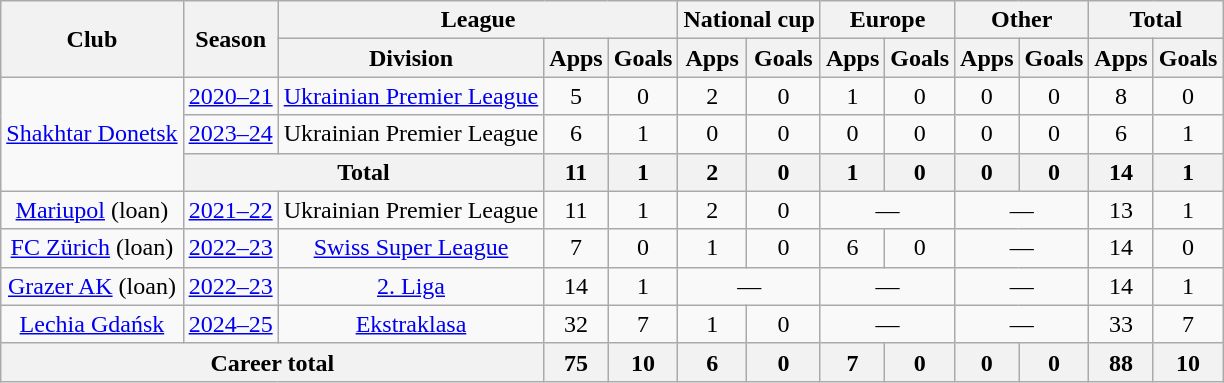<table class="wikitable" style="text-align:center">
<tr>
<th rowspan="2">Club</th>
<th rowspan="2">Season</th>
<th colspan="3">League</th>
<th colspan="2">National cup</th>
<th colspan="2">Europe</th>
<th colspan="2">Other</th>
<th colspan="2">Total</th>
</tr>
<tr>
<th>Division</th>
<th>Apps</th>
<th>Goals</th>
<th>Apps</th>
<th>Goals</th>
<th>Apps</th>
<th>Goals</th>
<th>Apps</th>
<th>Goals</th>
<th>Apps</th>
<th>Goals</th>
</tr>
<tr>
<td rowspan="3"><a href='#'>Shakhtar Donetsk</a></td>
<td><a href='#'>2020–21</a></td>
<td><a href='#'>Ukrainian Premier League</a></td>
<td>5</td>
<td>0</td>
<td>2</td>
<td>0</td>
<td>1</td>
<td>0</td>
<td>0</td>
<td>0</td>
<td>8</td>
<td>0</td>
</tr>
<tr>
<td><a href='#'>2023–24</a></td>
<td>Ukrainian Premier League</td>
<td>6</td>
<td>1</td>
<td>0</td>
<td>0</td>
<td>0</td>
<td>0</td>
<td>0</td>
<td>0</td>
<td>6</td>
<td>1</td>
</tr>
<tr>
<th colspan="2">Total</th>
<th>11</th>
<th>1</th>
<th>2</th>
<th>0</th>
<th>1</th>
<th>0</th>
<th>0</th>
<th>0</th>
<th>14</th>
<th>1</th>
</tr>
<tr>
<td><a href='#'>Mariupol</a> (loan)</td>
<td><a href='#'>2021–22</a></td>
<td>Ukrainian Premier League</td>
<td>11</td>
<td>1</td>
<td>2</td>
<td>0</td>
<td colspan="2">—</td>
<td colspan="2">—</td>
<td>13</td>
<td>1</td>
</tr>
<tr>
<td><a href='#'>FC Zürich</a> (loan)</td>
<td><a href='#'>2022–23</a></td>
<td><a href='#'>Swiss Super League</a></td>
<td>7</td>
<td>0</td>
<td>1</td>
<td>0</td>
<td>6</td>
<td>0</td>
<td colspan="2">—</td>
<td>14</td>
<td>0</td>
</tr>
<tr>
<td><a href='#'>Grazer AK</a> (loan)</td>
<td><a href='#'>2022–23</a></td>
<td><a href='#'>2. Liga</a></td>
<td>14</td>
<td>1</td>
<td colspan="2">—</td>
<td colspan="2">—</td>
<td colspan="2">—</td>
<td>14</td>
<td>1</td>
</tr>
<tr>
<td><a href='#'>Lechia Gdańsk</a></td>
<td><a href='#'>2024–25</a></td>
<td><a href='#'>Ekstraklasa</a></td>
<td>32</td>
<td>7</td>
<td>1</td>
<td>0</td>
<td colspan="2">—</td>
<td colspan="2">—</td>
<td>33</td>
<td>7</td>
</tr>
<tr>
<th colspan="3">Career total</th>
<th>75</th>
<th>10</th>
<th>6</th>
<th>0</th>
<th>7</th>
<th>0</th>
<th>0</th>
<th>0</th>
<th>88</th>
<th>10</th>
</tr>
</table>
